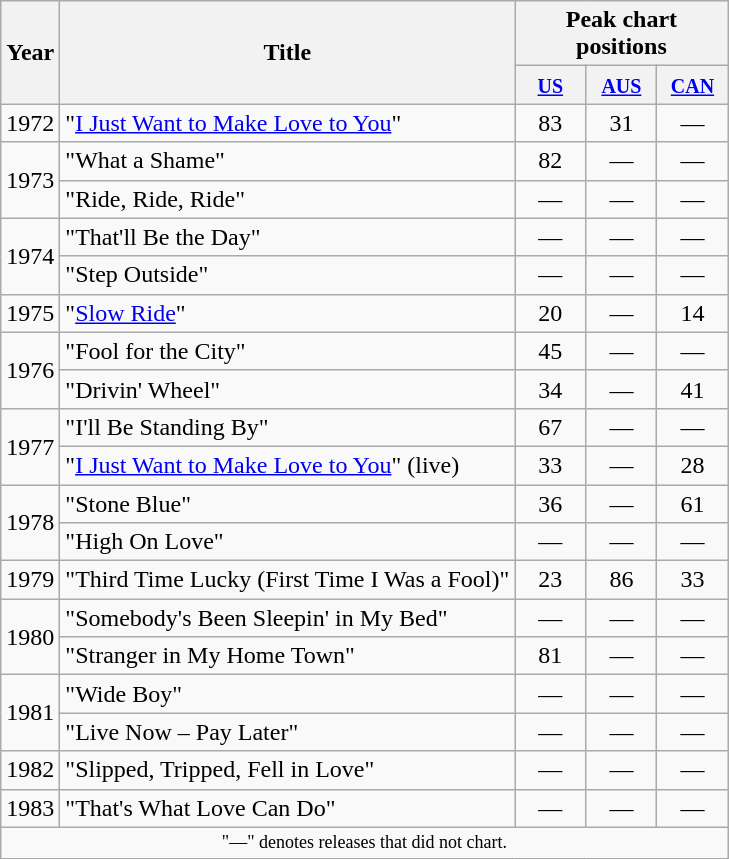<table class="wikitable">
<tr>
<th scope="col" rowspan="2">Year</th>
<th scope="col" rowspan="2">Title</th>
<th scope="col" colspan="3">Peak chart positions</th>
</tr>
<tr>
<th style="width:40px;"><small><a href='#'>US</a></small><br></th>
<th style="width:40px;"><small><a href='#'>AUS</a></small><br></th>
<th style="width:40px;"><small><a href='#'>CAN</a></small><br></th>
</tr>
<tr>
<td style="text-align:left;">1972</td>
<td style="text-align:left;">"<a href='#'>I Just Want to Make Love to You</a>"</td>
<td style="text-align:center;">83</td>
<td style="text-align:center;">31</td>
<td style="text-align:center;">—</td>
</tr>
<tr>
<td style="text-align:left;" rowspan=2>1973</td>
<td style="text-align:left;">"What a Shame"</td>
<td style="text-align:center;">82</td>
<td style="text-align:center;">—</td>
<td style="text-align:center;">—</td>
</tr>
<tr>
<td style="text-align:left;">"Ride, Ride, Ride"</td>
<td style="text-align:center;">—</td>
<td style="text-align:center;">—</td>
<td style="text-align:center;">—</td>
</tr>
<tr>
<td style="text-align:left;" rowspan=2>1974</td>
<td style="text-align:left;">"That'll Be the Day"</td>
<td style="text-align:center;">—</td>
<td style="text-align:center;">—</td>
<td style="text-align:center;">—</td>
</tr>
<tr>
<td style="text-align:left;">"Step Outside"</td>
<td style="text-align:center;">—</td>
<td style="text-align:center;">—</td>
<td style="text-align:center;">—</td>
</tr>
<tr>
<td style="text-align:left;">1975</td>
<td style="text-align:left;">"<a href='#'>Slow Ride</a>"</td>
<td style="text-align:center;">20</td>
<td style="text-align:center;">—</td>
<td style="text-align:center;">14</td>
</tr>
<tr>
<td style="text-align:left;" rowspan=2>1976</td>
<td style="text-align:left;">"Fool for the City"</td>
<td style="text-align:center;">45</td>
<td style="text-align:center;">—</td>
<td style="text-align:center;">—</td>
</tr>
<tr>
<td style="text-align:left;">"Drivin' Wheel"</td>
<td style="text-align:center;">34</td>
<td style="text-align:center;">—</td>
<td style="text-align:center;">41</td>
</tr>
<tr>
<td style="text-align:left;" rowspan=2>1977</td>
<td style="text-align:left;">"I'll Be Standing By"</td>
<td style="text-align:center;">67</td>
<td style="text-align:center;">—</td>
<td style="text-align:center;">—</td>
</tr>
<tr>
<td style="text-align:left;">"<a href='#'>I Just Want to Make Love to You</a>" (live)</td>
<td style="text-align:center;">33</td>
<td style="text-align:center;">—</td>
<td style="text-align:center;">28</td>
</tr>
<tr>
<td style="text-align:left;" rowspan=2>1978</td>
<td style="text-align:left;">"Stone Blue"</td>
<td style="text-align:center;">36</td>
<td style="text-align:center;">—</td>
<td style="text-align:center;">61</td>
</tr>
<tr>
<td style="text-align:left;">"High On Love"</td>
<td style="text-align:center;">—</td>
<td style="text-align:center;">—</td>
<td style="text-align:center;">—</td>
</tr>
<tr>
<td style="text-align:left;">1979</td>
<td style="text-align:left;">"Third Time Lucky (First Time I Was a Fool)"</td>
<td style="text-align:center;">23</td>
<td style="text-align:center;">86</td>
<td style="text-align:center;">33</td>
</tr>
<tr>
<td style="text-align:left;" rowspan=2>1980</td>
<td style="text-align:left;">"Somebody's Been Sleepin' in My Bed"</td>
<td style="text-align:center;">—</td>
<td style="text-align:center;">—</td>
<td style="text-align:center;">—</td>
</tr>
<tr>
<td style="text-align:left;">"Stranger in My Home Town"</td>
<td style="text-align:center;">81</td>
<td style="text-align:center;">—</td>
<td style="text-align:center;">—</td>
</tr>
<tr>
<td style="text-align:left;" rowspan=2>1981</td>
<td style="text-align:left;">"Wide Boy"</td>
<td style="text-align:center;">—</td>
<td style="text-align:center;">—</td>
<td style="text-align:center;">—</td>
</tr>
<tr>
<td style="text-align:left;">"Live Now – Pay Later"</td>
<td style="text-align:center;">—</td>
<td style="text-align:center;">—</td>
<td style="text-align:center;">—</td>
</tr>
<tr>
<td style="text-align:left;">1982</td>
<td style="text-align:left;">"Slipped, Tripped, Fell in Love"</td>
<td style="text-align:center;">—</td>
<td style="text-align:center;">—</td>
<td style="text-align:center;">—</td>
</tr>
<tr>
<td style="text-align:left;">1983</td>
<td style="text-align:left;">"That's What Love Can Do"</td>
<td style="text-align:center;">—</td>
<td style="text-align:center;">—</td>
<td style="text-align:center;">—</td>
</tr>
<tr>
<td colspan="5" style="text-align:center; font-size:9pt;">"—" denotes releases that did not chart.</td>
</tr>
</table>
